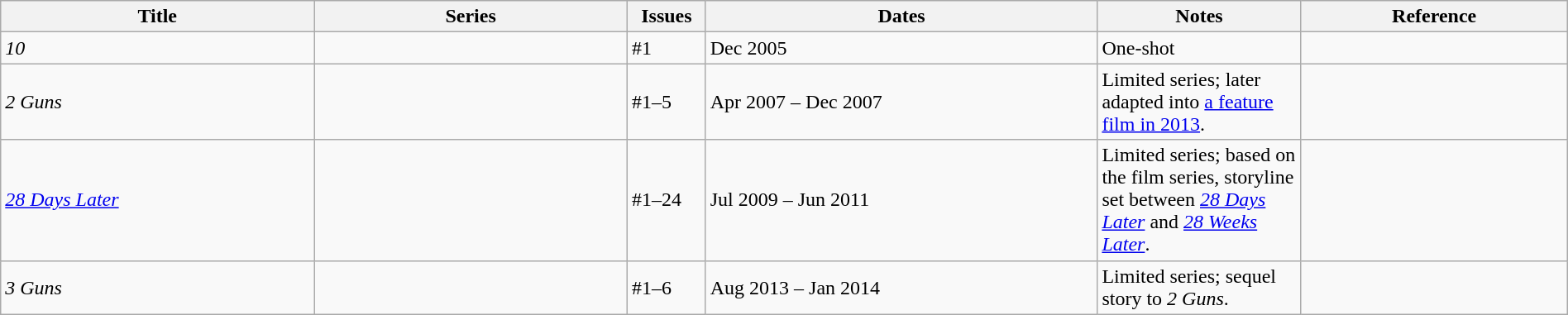<table class="wikitable sortable" style="width:100%;">
<tr>
<th width=20%>Title</th>
<th width=20%>Series</th>
<th width=5%>Issues</th>
<th width=25%>Dates</th>
<th width=13%>Notes</th>
<th>Reference</th>
</tr>
<tr>
<td><em>10</em></td>
<td></td>
<td>#1</td>
<td>Dec 2005</td>
<td>One-shot</td>
<td></td>
</tr>
<tr>
<td><em>2 Guns</em></td>
<td></td>
<td>#1–5</td>
<td>Apr 2007 – Dec 2007</td>
<td>Limited series; later adapted into <a href='#'>a feature film in 2013</a>.</td>
<td></td>
</tr>
<tr>
<td><em><a href='#'>28 Days Later</a></em></td>
<td></td>
<td>#1–24</td>
<td>Jul 2009 – Jun 2011</td>
<td>Limited series; based on the film series, storyline set between <em><a href='#'>28 Days Later</a></em> and <em><a href='#'>28 Weeks Later</a></em>.</td>
<td></td>
</tr>
<tr>
<td><em>3 Guns</em></td>
<td></td>
<td>#1–6</td>
<td>Aug 2013 – Jan 2014</td>
<td>Limited series; sequel story to <em>2 Guns</em>.</td>
<td></td>
</tr>
</table>
